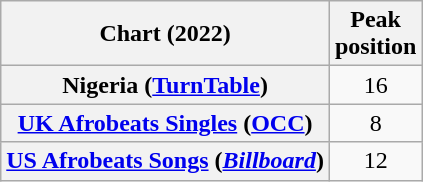<table class="wikitable plainrowheaders sortable" style="text-align:center">
<tr>
<th scope="col">Chart (2022)</th>
<th scope="col">Peak<br>position</th>
</tr>
<tr>
<th scope="row">Nigeria (<a href='#'>TurnTable</a>)</th>
<td>16</td>
</tr>
<tr>
<th scope="row"><a href='#'>UK Afrobeats Singles</a> (<a href='#'>OCC</a>)</th>
<td>8</td>
</tr>
<tr>
<th scope="row"><a href='#'>US Afrobeats Songs</a> (<em><a href='#'>Billboard</a></em>)</th>
<td>12</td>
</tr>
</table>
